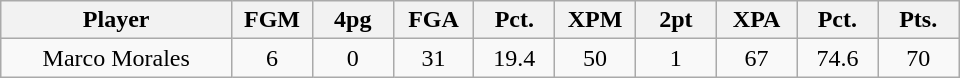<table class="wikitable sortable">
<tr>
<th bgcolor="#DDDDFF" width="20%">Player</th>
<th bgcolor="#DDDDFF" width="7%">FGM</th>
<th bgcolor="#DDDDFF" width="7%">4pg</th>
<th bgcolor="#DDDDFF" width="7%">FGA</th>
<th bgcolor="#DDDDFF" width="7%">Pct.</th>
<th bgcolor="#DDDDFF" width="7%">XPM</th>
<th bgcolor="#DDDDFF" width="7%">2pt</th>
<th bgcolor="#DDDDFF" width="7%">XPA</th>
<th bgcolor="#DDDDFF" width="7%">Pct.</th>
<th bgcolor="#DDDDFF" width="7%">Pts.</th>
</tr>
<tr align="center">
<td>Marco Morales</td>
<td>6</td>
<td>0</td>
<td>31</td>
<td>19.4</td>
<td>50</td>
<td>1</td>
<td>67</td>
<td>74.6</td>
<td>70</td>
</tr>
</table>
